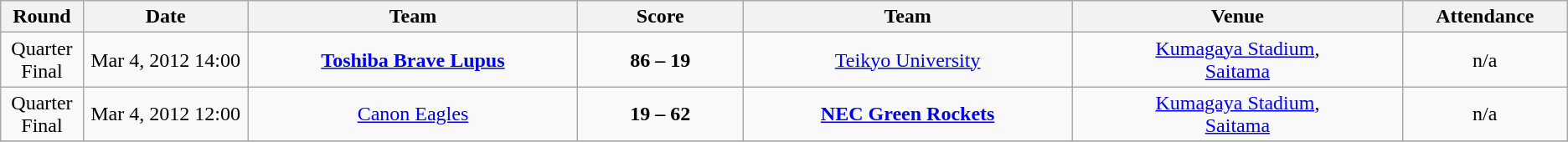<table class="wikitable" style="text-align: center;">
<tr>
<th width=5%>Round</th>
<th width=10%>Date</th>
<th width=20%>Team</th>
<th width=10%>Score</th>
<th width=20%>Team</th>
<th width=20%>Venue</th>
<th width=10%>Attendance</th>
</tr>
<tr>
<td>Quarter Final</td>
<td>Mar 4, 2012 14:00<br></td>
<td><strong><a href='#'>Toshiba Brave Lupus</a></strong></td>
<td><strong>86 – 19</strong><br></td>
<td><a href='#'>Teikyo University</a></td>
<td><a href='#'>Kumagaya Stadium</a>,<br><a href='#'>Saitama</a></td>
<td>n/a</td>
</tr>
<tr>
<td>Quarter Final</td>
<td>Mar 4, 2012 12:00<br></td>
<td><a href='#'>Canon Eagles</a></td>
<td><strong>19 – 62</strong><br></td>
<td><strong><a href='#'>NEC Green Rockets</a></strong></td>
<td><a href='#'>Kumagaya Stadium</a>,<br><a href='#'>Saitama</a></td>
<td>n/a</td>
</tr>
<tr>
</tr>
</table>
